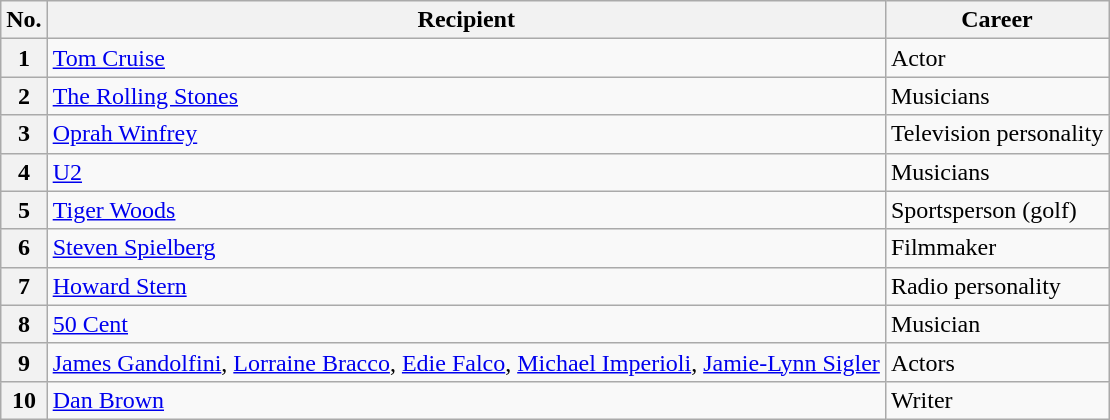<table class="wikitable plainrowheaders">
<tr>
<th scope="col">No.</th>
<th scope="col">Recipient</th>
<th scope="col">Career</th>
</tr>
<tr>
<th scope="row">1</th>
<td> <a href='#'>Tom Cruise</a></td>
<td>Actor</td>
</tr>
<tr>
<th scope="row">2</th>
<td> <a href='#'>The Rolling Stones</a></td>
<td>Musicians</td>
</tr>
<tr>
<th scope="row">3</th>
<td> <a href='#'>Oprah Winfrey</a></td>
<td>Television personality</td>
</tr>
<tr>
<th scope="row">4</th>
<td> <a href='#'>U2</a></td>
<td>Musicians</td>
</tr>
<tr>
<th scope="row">5</th>
<td> <a href='#'>Tiger Woods</a></td>
<td>Sportsperson (golf)</td>
</tr>
<tr>
<th scope="row">6</th>
<td> <a href='#'>Steven Spielberg</a></td>
<td>Filmmaker</td>
</tr>
<tr>
<th scope="row">7</th>
<td> <a href='#'>Howard Stern</a></td>
<td>Radio personality</td>
</tr>
<tr>
<th scope="row">8</th>
<td> <a href='#'>50 Cent</a></td>
<td>Musician</td>
</tr>
<tr>
<th scope="row">9</th>
<td> <a href='#'>James Gandolfini</a>, <a href='#'>Lorraine Bracco</a>, <a href='#'>Edie Falco</a>, <a href='#'>Michael Imperioli</a>, <a href='#'>Jamie-Lynn Sigler</a></td>
<td>Actors</td>
</tr>
<tr>
<th scope="row">10</th>
<td> <a href='#'>Dan Brown</a></td>
<td>Writer</td>
</tr>
</table>
